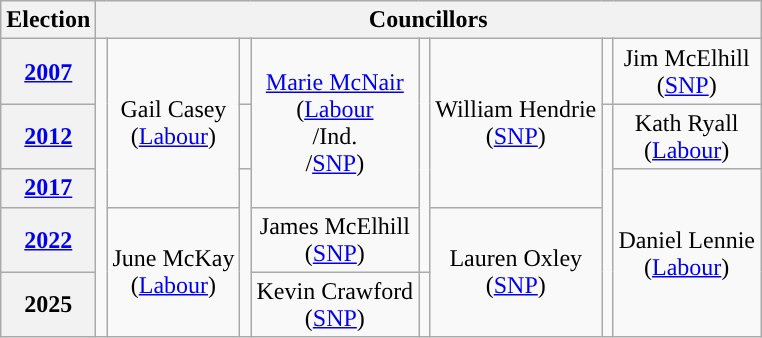<table class="wikitable" style="text-align:center">
<tr>
<th>Election</th>
<th colspan=8>Councillors</th>
</tr>
<tr>
<th><a href='#'>2007</a></th>
<td rowspan=5; style="background-color: "></td>
<td rowspan=3>Gail Casey<br>(<a href='#'>Labour</a>)</td>
<td rowspan=1; style="background-color: "></td>
<td rowspan=3><a href='#'>Marie McNair</a><br>(<a href='#'>Labour</a><br>/Ind.<br>/<a href='#'>SNP</a>)</td>
<td rowspan=4; style="background-color: "></td>
<td rowspan=3>William Hendrie<br>(<a href='#'>SNP</a>)</td>
<td rowspan=1; style="background-color: "></td>
<td rowspan=1>Jim McElhill<br>(<a href='#'>SNP</a>)</td>
</tr>
<tr>
<th><a href='#'>2012</a></th>
<td rowspan=1; style="background-color: "></td>
<td rowspan=4; style="background-color: "></td>
<td rowspan=1>Kath Ryall<br>(<a href='#'>Labour</a>)</td>
</tr>
<tr>
<th><a href='#'>2017</a></th>
<td rowspan=3; style="background-color: "></td>
<td rowspan=3>Daniel Lennie<br>(<a href='#'>Labour</a>)</td>
</tr>
<tr>
<th><a href='#'>2022</a></th>
<td rowspan=2>June McKay<br>(<a href='#'>Labour</a>)</td>
<td rowspan=1>James McElhill<br>(<a href='#'>SNP</a>)</td>
<td rowspan=2>Lauren Oxley<br>(<a href='#'>SNP</a>)</td>
</tr>
<tr>
<th>2025</th>
<td rowspan=1>Kevin Crawford<br>(<a href='#'>SNP</a>)</td>
</tr>
</table>
